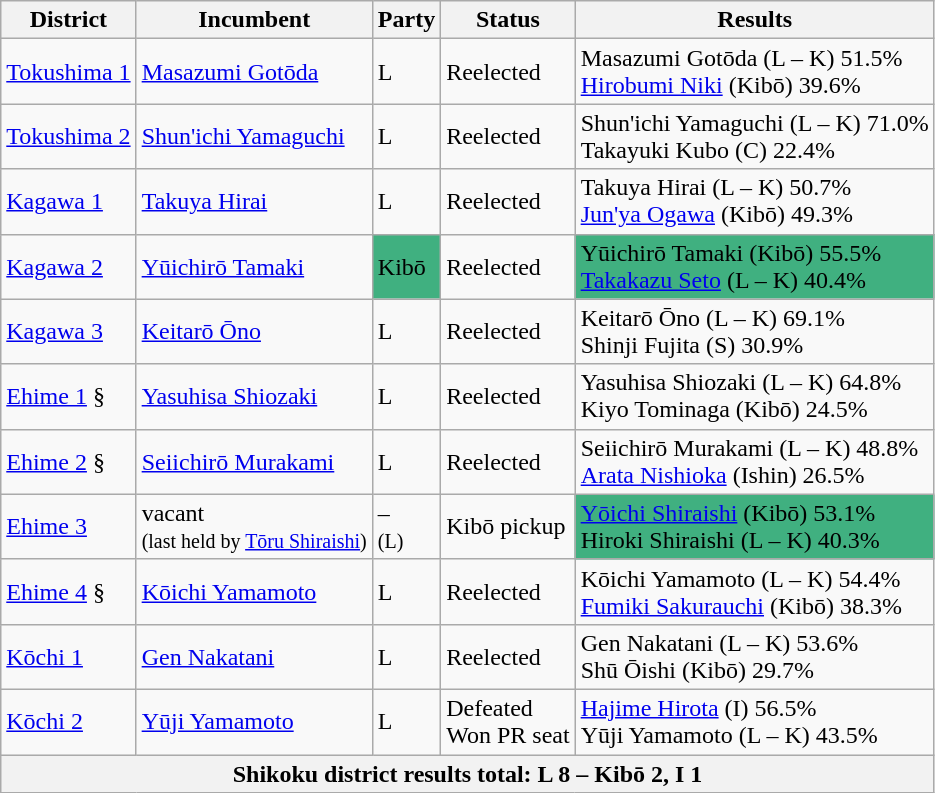<table class="wikitable">
<tr>
<th>District</th>
<th>Incumbent</th>
<th>Party</th>
<th>Status</th>
<th>Results</th>
</tr>
<tr>
<td><a href='#'>Tokushima 1</a></td>
<td><a href='#'>Masazumi Gotōda</a></td>
<td>L</td>
<td>Reelected</td>
<td>Masazumi Gotōda (L – K) 51.5%<br><a href='#'>Hirobumi Niki</a> (Kibō) 39.6%</td>
</tr>
<tr>
<td><a href='#'>Tokushima 2</a></td>
<td><a href='#'>Shun'ichi Yamaguchi</a></td>
<td>L</td>
<td>Reelected</td>
<td>Shun'ichi Yamaguchi (L – K) 71.0%<br>Takayuki Kubo (C) 22.4%</td>
</tr>
<tr>
<td><a href='#'>Kagawa 1</a></td>
<td><a href='#'>Takuya Hirai</a></td>
<td>L</td>
<td>Reelected</td>
<td>Takuya Hirai (L – K) 50.7%<br><a href='#'>Jun'ya Ogawa</a> (Kibō) 49.3%</td>
</tr>
<tr>
<td><a href='#'>Kagawa 2</a></td>
<td><a href='#'>Yūichirō Tamaki</a></td>
<td style="background:#40B080">Kibō</td>
<td>Reelected</td>
<td style="background:#40B080">Yūichirō Tamaki (Kibō) 55.5%<br><a href='#'>Takakazu Seto</a> (L – K) 40.4%</td>
</tr>
<tr>
<td><a href='#'>Kagawa 3</a></td>
<td><a href='#'>Keitarō Ōno</a></td>
<td>L</td>
<td>Reelected</td>
<td>Keitarō Ōno (L – K) 69.1%<br>Shinji Fujita (S) 30.9%</td>
</tr>
<tr>
<td><a href='#'>Ehime 1</a> §</td>
<td><a href='#'>Yasuhisa Shiozaki</a></td>
<td>L</td>
<td>Reelected</td>
<td>Yasuhisa Shiozaki (L – K) 64.8%<br>Kiyo Tominaga (Kibō) 24.5%</td>
</tr>
<tr>
<td><a href='#'>Ehime 2</a> §</td>
<td><a href='#'>Seiichirō Murakami</a></td>
<td>L</td>
<td>Reelected</td>
<td>Seiichirō Murakami (L – K) 48.8%<br><a href='#'>Arata Nishioka</a> (Ishin) 26.5%</td>
</tr>
<tr>
<td><a href='#'>Ehime 3</a></td>
<td>vacant<br><small>(last held by <a href='#'>Tōru Shiraishi</a>)</small></td>
<td>–<br><small>(L)</small></td>
<td>Kibō pickup</td>
<td style="background:#40B080"><a href='#'>Yōichi Shiraishi</a> (Kibō) 53.1%<br>Hiroki Shiraishi (L – K) 40.3%</td>
</tr>
<tr>
<td><a href='#'>Ehime 4</a> §</td>
<td><a href='#'>Kōichi Yamamoto</a></td>
<td>L</td>
<td>Reelected</td>
<td>Kōichi Yamamoto (L – K) 54.4%<br><a href='#'>Fumiki Sakurauchi</a> (Kibō) 38.3%</td>
</tr>
<tr>
<td><a href='#'>Kōchi 1</a></td>
<td><a href='#'>Gen Nakatani</a></td>
<td>L</td>
<td>Reelected</td>
<td>Gen Nakatani (L – K) 53.6%<br>Shū Ōishi (Kibō) 29.7%</td>
</tr>
<tr>
<td><a href='#'>Kōchi 2</a></td>
<td><a href='#'>Yūji Yamamoto</a></td>
<td>L</td>
<td>Defeated<br>Won PR seat</td>
<td><a href='#'>Hajime Hirota</a> (I) 56.5%<br>Yūji Yamamoto (L – K) 43.5%</td>
</tr>
<tr>
<th colspan="5">Shikoku district results total: L 8 – Kibō 2, I 1</th>
</tr>
</table>
